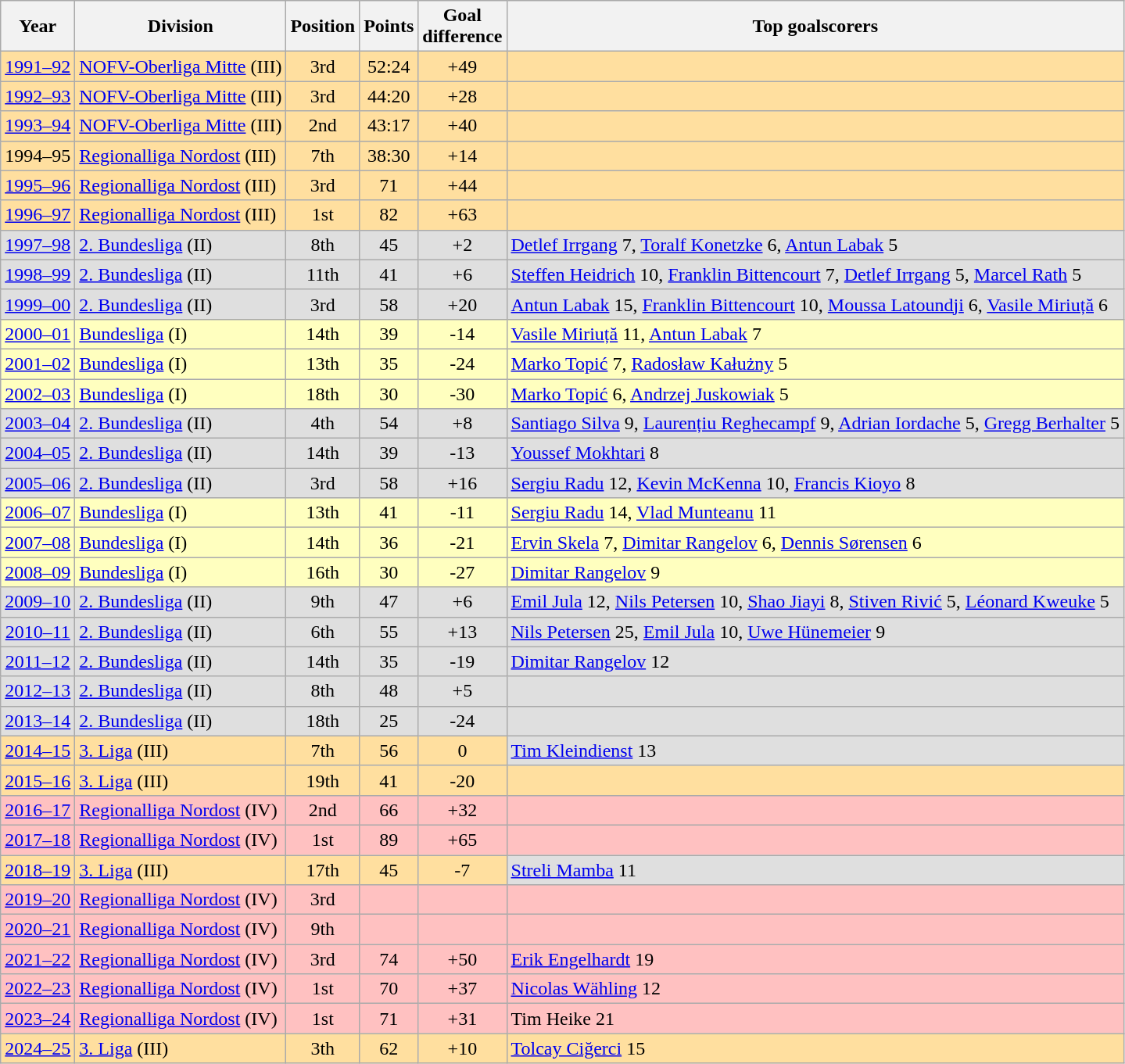<table class="wikitable">
<tr>
<th>Year</th>
<th>Division</th>
<th>Position</th>
<th>Points</th>
<th>Goal<br>difference</th>
<th>Top goalscorers</th>
</tr>
<tr align="center">
<td bgcolor="#FFDF9F"><a href='#'>1991–92</a></td>
<td bgcolor="#FFDF9F" align="left"><a href='#'>NOFV-Oberliga Mitte</a> (III)</td>
<td bgcolor="#FFDF9F">3rd</td>
<td bgcolor="#FFDF9F">52:24</td>
<td bgcolor="#FFDF9F">+49</td>
<td bgcolor="#FFDF9F" align="left"></td>
</tr>
<tr align="center">
<td bgcolor="#FFDF9F"><a href='#'>1992–93</a></td>
<td bgcolor="#FFDF9F" align="left"><a href='#'>NOFV-Oberliga Mitte</a> (III)</td>
<td bgcolor="#FFDF9F">3rd</td>
<td bgcolor="#FFDF9F">44:20</td>
<td bgcolor="#FFDF9F">+28</td>
<td bgcolor="#FFDF9F" align="left"></td>
</tr>
<tr align="center">
<td bgcolor="#FFDF9F"><a href='#'>1993–94</a></td>
<td bgcolor="#FFDF9F" align="left"><a href='#'>NOFV-Oberliga Mitte</a> (III)</td>
<td bgcolor="#FFDF9F">2nd</td>
<td bgcolor="#FFDF9F">43:17</td>
<td bgcolor="#FFDF9F">+40</td>
<td bgcolor="#FFDF9F" align="left"></td>
</tr>
<tr align="center">
<td bgcolor="#FFDF9F">1994–95</td>
<td bgcolor="#FFDF9F" align="left"><a href='#'>Regionalliga Nordost</a> (III)</td>
<td bgcolor="#FFDF9F">7th</td>
<td bgcolor="#FFDF9F">38:30</td>
<td bgcolor="#FFDF9F">+14</td>
<td bgcolor="#FFDF9F" align="left"></td>
</tr>
<tr align="center">
<td bgcolor="#FFDF9F"><a href='#'>1995–96</a></td>
<td bgcolor="#FFDF9F" align="left"><a href='#'>Regionalliga Nordost</a> (III)</td>
<td bgcolor="#FFDF9F">3rd</td>
<td bgcolor="#FFDF9F">71</td>
<td bgcolor="#FFDF9F">+44</td>
<td bgcolor="#FFDF9F" align="left"></td>
</tr>
<tr align="center">
<td bgcolor="#FFDF9F"><a href='#'>1996–97</a></td>
<td bgcolor="#FFDF9F" align="left"><a href='#'>Regionalliga Nordost</a> (III)</td>
<td bgcolor="#FFDF9F">1st </td>
<td bgcolor="#FFDF9F">82</td>
<td bgcolor="#FFDF9F">+63</td>
<td bgcolor="#FFDF9F" align="left"></td>
</tr>
<tr align="center">
<td bgcolor="#dfdfdf"><a href='#'>1997–98</a></td>
<td bgcolor="#dfdfdf" align="left"><a href='#'>2. Bundesliga</a> (II)</td>
<td bgcolor="#dfdfdf">8th</td>
<td bgcolor="#dfdfdf">45</td>
<td bgcolor="#dfdfdf">+2</td>
<td bgcolor="#dfdfdf" align="left"> <a href='#'>Detlef Irrgang</a> 7,  <a href='#'>Toralf Konetzke</a> 6,  <a href='#'>Antun Labak</a> 5</td>
</tr>
<tr align="center">
<td bgcolor="#dfdfdf"><a href='#'>1998–99</a></td>
<td bgcolor="#dfdfdf" align="left"><a href='#'>2. Bundesliga</a> (II)</td>
<td bgcolor="#dfdfdf">11th</td>
<td bgcolor="#dfdfdf">41</td>
<td bgcolor="#dfdfdf">+6</td>
<td bgcolor="#dfdfdf" align="left"> <a href='#'>Steffen Heidrich</a> 10,  <a href='#'>Franklin Bittencourt</a> 7,  <a href='#'>Detlef Irrgang</a> 5,  <a href='#'>Marcel Rath</a> 5</td>
</tr>
<tr align="center">
<td bgcolor="#dfdfdf"><a href='#'>1999–00</a></td>
<td bgcolor="#dfdfdf" align="left"><a href='#'>2. Bundesliga</a> (II)</td>
<td bgcolor="#dfdfdf">3rd </td>
<td bgcolor="#dfdfdf">58</td>
<td bgcolor="#dfdfdf">+20</td>
<td bgcolor="#dfdfdf" align="left"> <a href='#'>Antun Labak</a> 15,  <a href='#'>Franklin Bittencourt</a> 10,  <a href='#'>Moussa Latoundji</a> 6,  <a href='#'>Vasile Miriuță</a> 6</td>
</tr>
<tr align="center">
<td bgcolor="#FFFFBF"><a href='#'>2000–01</a></td>
<td bgcolor="#FFFFBF" align="left"><a href='#'>Bundesliga</a> (I)</td>
<td bgcolor="#FFFFBF">14th</td>
<td bgcolor="#FFFFBF">39</td>
<td bgcolor="#FFFFBF">-14</td>
<td bgcolor="#FFFFBF" align="left"> <a href='#'>Vasile Miriuță</a> 11,  <a href='#'>Antun Labak</a> 7</td>
</tr>
<tr align="center">
<td bgcolor="#FFFFBF"><a href='#'>2001–02</a></td>
<td bgcolor="#FFFFBF" align="left"><a href='#'>Bundesliga</a> (I)</td>
<td bgcolor="#FFFFBF">13th</td>
<td bgcolor="#FFFFBF">35</td>
<td bgcolor="#FFFFBF">-24</td>
<td bgcolor="#FFFFBF" align="left"> <a href='#'>Marko Topić</a> 7,  <a href='#'>Radosław Kałużny</a> 5</td>
</tr>
<tr align="center">
<td bgcolor="#FFFFBF"><a href='#'>2002–03</a></td>
<td bgcolor="#FFFFBF" align="left"><a href='#'>Bundesliga</a> (I)</td>
<td bgcolor="#FFFFBF">18th </td>
<td bgcolor="#FFFFBF">30</td>
<td bgcolor="#FFFFBF">-30</td>
<td bgcolor="#FFFFBF" align="left"> <a href='#'>Marko Topić</a> 6,  <a href='#'>Andrzej Juskowiak</a> 5</td>
</tr>
<tr align="center">
<td bgcolor="#dfdfdf"><a href='#'>2003–04</a></td>
<td bgcolor="#dfdfdf" align="left"><a href='#'>2. Bundesliga</a> (II)</td>
<td bgcolor="#dfdfdf">4th</td>
<td bgcolor="#dfdfdf">54</td>
<td bgcolor="#dfdfdf">+8</td>
<td bgcolor="#dfdfdf" align="left"> <a href='#'>Santiago Silva</a> 9,  <a href='#'>Laurențiu Reghecampf</a> 9,  <a href='#'>Adrian Iordache</a> 5,  <a href='#'>Gregg Berhalter</a> 5</td>
</tr>
<tr align="center">
<td bgcolor="#dfdfdf"><a href='#'>2004–05</a></td>
<td bgcolor="#dfdfdf" align="left"><a href='#'>2. Bundesliga</a> (II)</td>
<td bgcolor="#dfdfdf">14th</td>
<td bgcolor="#dfdfdf">39</td>
<td bgcolor="#dfdfdf">-13</td>
<td bgcolor="#dfdfdf" align="left"> <a href='#'>Youssef Mokhtari</a> 8</td>
</tr>
<tr align="center">
<td bgcolor="#dfdfdf"><a href='#'>2005–06</a></td>
<td bgcolor="#dfdfdf" align="left"><a href='#'>2. Bundesliga</a> (II)</td>
<td bgcolor="#dfdfdf">3rd </td>
<td bgcolor="#dfdfdf">58</td>
<td bgcolor="#dfdfdf">+16</td>
<td bgcolor="#dfdfdf" align="left"> <a href='#'>Sergiu Radu</a> 12,  <a href='#'>Kevin McKenna</a> 10,  <a href='#'>Francis Kioyo</a> 8</td>
</tr>
<tr align="center">
<td bgcolor="#FFFFBF"><a href='#'>2006–07</a></td>
<td bgcolor="#FFFFBF" align="left"><a href='#'>Bundesliga</a> (I)</td>
<td bgcolor="#FFFFBF">13th</td>
<td bgcolor="#FFFFBF">41</td>
<td bgcolor="#FFFFBF">-11</td>
<td bgcolor="#FFFFBF" align="left"> <a href='#'>Sergiu Radu</a> 14,  <a href='#'>Vlad Munteanu</a> 11</td>
</tr>
<tr align="center">
<td bgcolor="#FFFFBF"><a href='#'>2007–08</a></td>
<td bgcolor="#FFFFBF" align="left"><a href='#'>Bundesliga</a> (I)</td>
<td bgcolor="#FFFFBF">14th</td>
<td bgcolor="#FFFFBF">36</td>
<td bgcolor="#FFFFBF">-21</td>
<td bgcolor="#FFFFBF" align="left"> <a href='#'>Ervin Skela</a> 7,  <a href='#'>Dimitar Rangelov</a> 6,  <a href='#'>Dennis Sørensen</a> 6</td>
</tr>
<tr align="center">
<td bgcolor="#FFFFBF"><a href='#'>2008–09</a></td>
<td bgcolor="#FFFFBF" align="left"><a href='#'>Bundesliga</a> (I)</td>
<td bgcolor="#FFFFBF">16th </td>
<td bgcolor="#FFFFBF">30</td>
<td bgcolor="#FFFFBF">-27</td>
<td bgcolor="#FFFFBF" align="left"> <a href='#'>Dimitar Rangelov</a> 9</td>
</tr>
<tr align="center">
<td bgcolor="#dfdfdf"><a href='#'>2009–10</a></td>
<td bgcolor="#dfdfdf" align="left"><a href='#'>2. Bundesliga</a> (II)</td>
<td bgcolor="#dfdfdf">9th</td>
<td bgcolor="#dfdfdf">47</td>
<td bgcolor="#dfdfdf">+6</td>
<td bgcolor="#dfdfdf" align="left"> <a href='#'>Emil Jula</a> 12,  <a href='#'>Nils Petersen</a> 10,  <a href='#'>Shao Jiayi</a> 8,  <a href='#'>Stiven Rivić</a> 5,  <a href='#'>Léonard Kweuke</a> 5</td>
</tr>
<tr align="center">
<td bgcolor="#dfdfdf"><a href='#'>2010–11</a></td>
<td bgcolor="#dfdfdf" align="left"><a href='#'>2. Bundesliga</a> (II)</td>
<td bgcolor="#dfdfdf">6th</td>
<td bgcolor="#dfdfdf">55</td>
<td bgcolor="#dfdfdf">+13</td>
<td bgcolor="#dfdfdf" align="left"> <a href='#'>Nils Petersen</a> 25,  <a href='#'>Emil Jula</a> 10,  <a href='#'>Uwe Hünemeier</a> 9</td>
</tr>
<tr align="center">
<td bgcolor="#dfdfdf"><a href='#'>2011–12</a></td>
<td bgcolor="#dfdfdf" align="left"><a href='#'>2. Bundesliga</a> (II)</td>
<td bgcolor="#dfdfdf">14th</td>
<td bgcolor="#dfdfdf">35</td>
<td bgcolor="#dfdfdf">-19</td>
<td bgcolor="#dfdfdf" align="left"> <a href='#'>Dimitar Rangelov</a> 12</td>
</tr>
<tr align="center">
<td bgcolor="#dfdfdf"><a href='#'>2012–13</a></td>
<td bgcolor="#dfdfdf" align="left"><a href='#'>2. Bundesliga</a> (II)</td>
<td bgcolor="#dfdfdf">8th</td>
<td bgcolor="#dfdfdf">48</td>
<td bgcolor="#dfdfdf">+5</td>
<td bgcolor="#dfdfdf" align="left"></td>
</tr>
<tr align="center">
<td bgcolor="#dfdfdf"><a href='#'>2013–14</a></td>
<td bgcolor="#dfdfdf" align="left"><a href='#'>2. Bundesliga</a> (II)</td>
<td bgcolor="#dfdfdf">18th </td>
<td bgcolor="#dfdfdf">25</td>
<td bgcolor="#dfdfdf">-24</td>
<td bgcolor="#dfdfdf" align="left"></td>
</tr>
<tr align="center">
<td bgcolor="#FFDF9F"><a href='#'>2014–15</a></td>
<td bgcolor="#FFDF9F" align="left"><a href='#'>3. Liga</a> (III)</td>
<td bgcolor="#FFDF9F">7th</td>
<td bgcolor="#FFDF9F">56</td>
<td bgcolor="#FFDF9F">0</td>
<td bgcolor="#dfdfdf" align="left"> <a href='#'>Tim Kleindienst</a> 13</td>
</tr>
<tr align="center">
<td bgcolor="#FFDF9F"><a href='#'>2015–16</a></td>
<td bgcolor="#FFDF9F" align="left"><a href='#'>3. Liga</a> (III)</td>
<td bgcolor="#FFDF9F">19th  </td>
<td bgcolor="#FFDF9F">41</td>
<td bgcolor="#FFDF9F">-20</td>
<td bgcolor="#FFDF9F" align="left"></td>
</tr>
<tr align="center">
<td bgcolor="#FFC1C1"><a href='#'>2016–17</a></td>
<td bgcolor="#FFC1C1" align="left"><a href='#'>Regionalliga Nordost</a> (IV)</td>
<td bgcolor="#FFC1C1">2nd</td>
<td bgcolor="#FFC1C1">66</td>
<td bgcolor="#FFC1C1">+32</td>
<td bgcolor="#FFC1C1" align="left"></td>
</tr>
<tr align="center">
<td bgcolor="#FFC1C1"><a href='#'>2017–18</a></td>
<td bgcolor="#FFC1C1" align="left"><a href='#'>Regionalliga Nordost</a> (IV)</td>
<td bgcolor="#FFC1C1">1st </td>
<td bgcolor="#FFC1C1">89</td>
<td bgcolor="#FFC1C1">+65</td>
<td bgcolor="#FFC1C1" align="left"></td>
</tr>
<tr align="center">
<td bgcolor="#FFDF9F"><a href='#'>2018–19</a></td>
<td bgcolor="#FFDF9F" align="left"><a href='#'>3. Liga</a> (III)</td>
<td bgcolor="#FFDF9F">17th  </td>
<td bgcolor="#FFDF9F">45</td>
<td bgcolor="#FFDF9F">-7</td>
<td bgcolor="#dfdfdf" align="left"> <a href='#'>Streli Mamba</a> 11</td>
</tr>
<tr align="center">
<td bgcolor="#FFC1C1"><a href='#'>2019–20</a></td>
<td bgcolor="#FFC1C1" align="left"><a href='#'>Regionalliga Nordost</a> (IV)</td>
<td bgcolor="#FFC1C1">3rd</td>
<td bgcolor="#FFC1C1"></td>
<td bgcolor="#FFC1C1"></td>
<td bgcolor="#FFC1C1" align="left"></td>
</tr>
<tr align="center">
<td bgcolor="#FFC1C1"><a href='#'>2020–21</a></td>
<td bgcolor="#FFC1C1" align="left"><a href='#'>Regionalliga Nordost</a> (IV)</td>
<td bgcolor="#FFC1C1">9th</td>
<td bgcolor="#FFC1C1"></td>
<td bgcolor="#FFC1C1"></td>
<td bgcolor="#FFC1C1" align="left"></td>
</tr>
<tr align="center">
<td bgcolor="#FFC1C1"><a href='#'>2021–22</a></td>
<td bgcolor="#FFC1C1" align="left"><a href='#'>Regionalliga Nordost</a> (IV)</td>
<td bgcolor="#FFC1C1">3rd</td>
<td bgcolor="#FFC1C1">74</td>
<td bgcolor="#FFC1C1">+50</td>
<td bgcolor="#FFC1C1" align="left"> <a href='#'>Erik Engelhardt</a> 19</td>
</tr>
<tr align="center">
<td bgcolor="#FFC1C1"><a href='#'>2022–23</a></td>
<td bgcolor="#FFC1C1" align="left"><a href='#'>Regionalliga Nordost</a> (IV)</td>
<td bgcolor="#FFC1C1">1st</td>
<td bgcolor="#FFC1C1">70</td>
<td bgcolor="#FFC1C1">+37</td>
<td bgcolor="#FFC1C1" align="left"> <a href='#'>Nicolas Wähling</a> 12</td>
</tr>
<tr align="center">
<td bgcolor="#FFC1C1"><a href='#'>2023–24</a></td>
<td bgcolor="#FFC1C1" align="left"><a href='#'>Regionalliga Nordost</a> (IV)</td>
<td bgcolor="#FFC1C1">1st </td>
<td bgcolor="#FFC1C1">71</td>
<td bgcolor="#FFC1C1">+31</td>
<td bgcolor="#FFC1C1" align="left"> Tim Heike 21</td>
</tr>
<tr align="center">
<td bgcolor="#FFDF9F"><a href='#'>2024–25</a></td>
<td bgcolor="#FFDF9F" align="left"><a href='#'>3. Liga</a> (III)</td>
<td bgcolor="#FFDF9F">3th</td>
<td bgcolor="#FFDF9F">62</td>
<td bgcolor="#FFDF9F">+10</td>
<td bgcolor="#FFDF9F" align="left"> <a href='#'>Tolcay Ciğerci</a> 15</td>
</tr>
</table>
